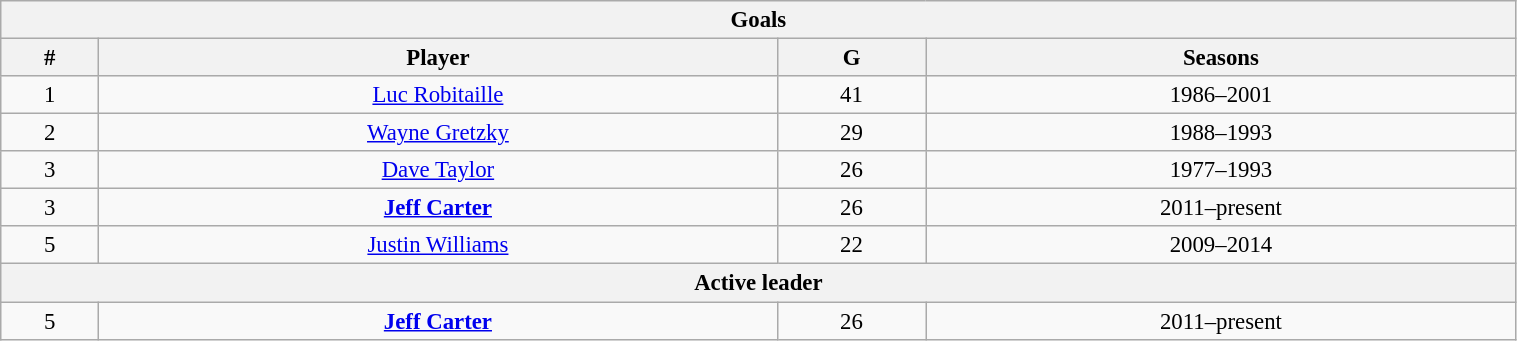<table class="wikitable" style="text-align: center; font-size: 95%" width="80%">
<tr>
<th colspan="4">Goals</th>
</tr>
<tr>
<th>#</th>
<th>Player</th>
<th>G</th>
<th>Seasons</th>
</tr>
<tr>
<td>1</td>
<td><a href='#'>Luc Robitaille</a></td>
<td>41</td>
<td>1986–2001</td>
</tr>
<tr>
<td>2</td>
<td><a href='#'>Wayne Gretzky</a></td>
<td>29</td>
<td>1988–1993</td>
</tr>
<tr>
<td>3</td>
<td><a href='#'>Dave Taylor</a></td>
<td>26</td>
<td>1977–1993</td>
</tr>
<tr>
<td>3</td>
<td><strong><a href='#'>Jeff Carter</a></strong></td>
<td>26</td>
<td>2011–present</td>
</tr>
<tr>
<td>5</td>
<td><a href='#'>Justin Williams</a></td>
<td>22</td>
<td>2009–2014</td>
</tr>
<tr>
<th colspan="4">Active leader</th>
</tr>
<tr>
<td>5</td>
<td><strong><a href='#'>Jeff Carter</a></strong></td>
<td>26</td>
<td>2011–present</td>
</tr>
</table>
